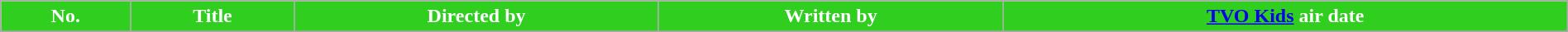<table class="wikitable plainrowheaders" style="width: 100%; margin-right: 0;">
<tr style="color:white;">
<th style="background:#2fce1f;">No.</th>
<th style="background:#2fce1f;">Title</th>
<th style="background:#2fce1f;">Directed by</th>
<th style="background:#2fce1f;">Written by</th>
<th style="background:#2fce1f;"><a href='#'>TVO Kids</a> air date</th>
</tr>
<tr>
</tr>
</table>
